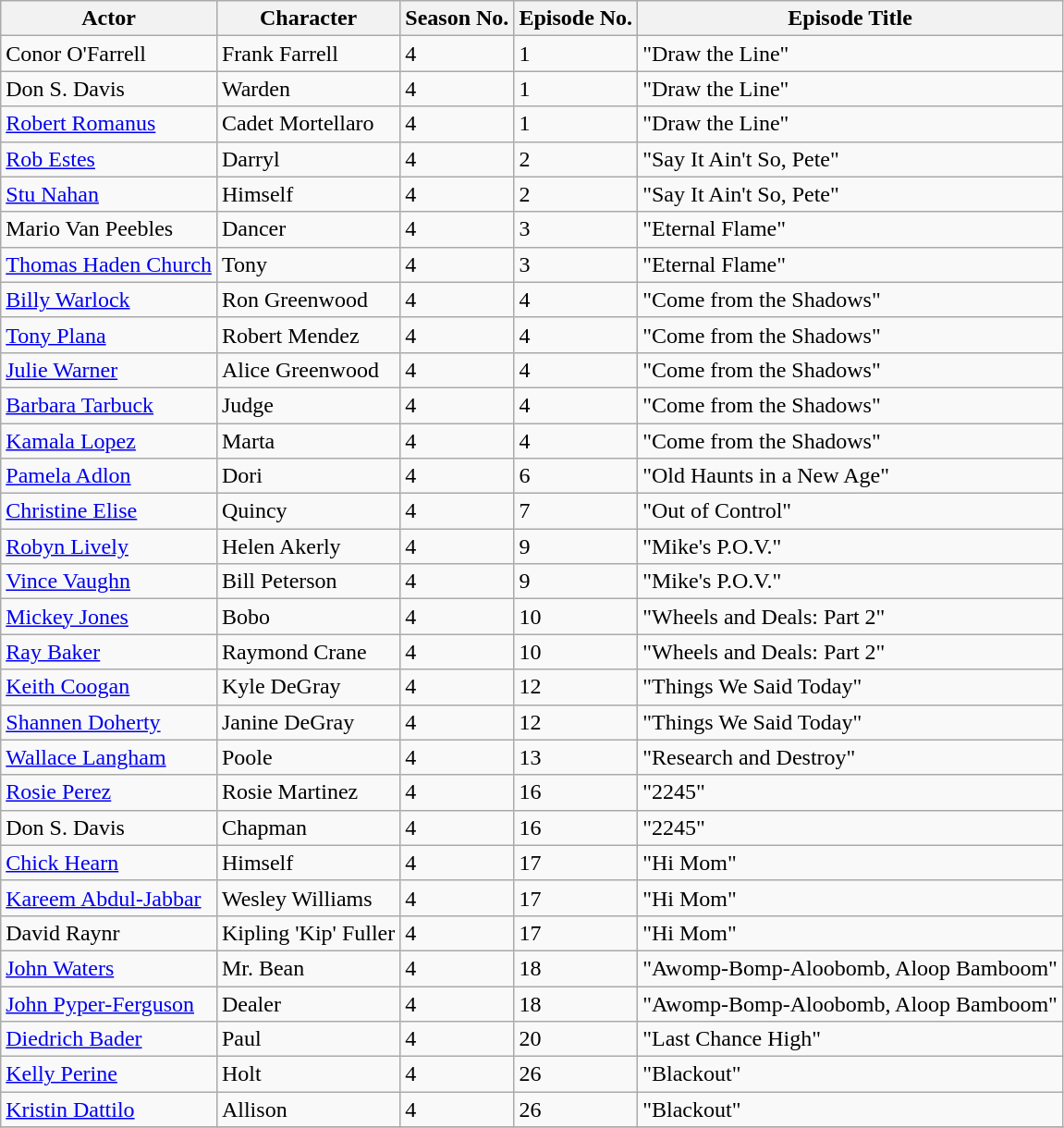<table class="wikitable">
<tr>
<th>Actor</th>
<th>Character</th>
<th>Season No.</th>
<th>Episode No.</th>
<th>Episode Title</th>
</tr>
<tr>
<td>Conor O'Farrell</td>
<td>Frank Farrell</td>
<td>4</td>
<td>1</td>
<td>"Draw the Line"</td>
</tr>
<tr>
<td>Don S. Davis</td>
<td>Warden</td>
<td>4</td>
<td>1</td>
<td>"Draw the Line"</td>
</tr>
<tr>
<td><a href='#'>Robert Romanus</a></td>
<td>Cadet Mortellaro</td>
<td>4</td>
<td>1</td>
<td>"Draw the Line"</td>
</tr>
<tr>
<td><a href='#'>Rob Estes</a></td>
<td>Darryl</td>
<td>4</td>
<td>2</td>
<td>"Say It Ain't So, Pete"</td>
</tr>
<tr>
<td><a href='#'>Stu Nahan</a></td>
<td>Himself</td>
<td>4</td>
<td>2</td>
<td>"Say It Ain't So, Pete"</td>
</tr>
<tr>
<td>Mario Van Peebles</td>
<td>Dancer</td>
<td>4</td>
<td>3</td>
<td>"Eternal Flame"</td>
</tr>
<tr>
<td><a href='#'>Thomas Haden Church</a></td>
<td>Tony</td>
<td>4</td>
<td>3</td>
<td>"Eternal Flame"</td>
</tr>
<tr>
<td><a href='#'>Billy Warlock</a></td>
<td>Ron Greenwood</td>
<td>4</td>
<td>4</td>
<td>"Come from the Shadows"</td>
</tr>
<tr>
<td><a href='#'>Tony Plana</a></td>
<td>Robert Mendez</td>
<td>4</td>
<td>4</td>
<td>"Come from the Shadows"</td>
</tr>
<tr>
<td><a href='#'>Julie Warner</a></td>
<td>Alice Greenwood</td>
<td>4</td>
<td>4</td>
<td>"Come from the Shadows"</td>
</tr>
<tr>
<td><a href='#'>Barbara Tarbuck</a></td>
<td>Judge</td>
<td>4</td>
<td>4</td>
<td>"Come from the Shadows"</td>
</tr>
<tr>
<td><a href='#'>Kamala Lopez</a></td>
<td>Marta</td>
<td>4</td>
<td>4</td>
<td>"Come from the Shadows"</td>
</tr>
<tr>
<td><a href='#'>Pamela Adlon</a></td>
<td>Dori</td>
<td>4</td>
<td>6</td>
<td>"Old Haunts in a New Age"</td>
</tr>
<tr>
<td><a href='#'>Christine Elise</a></td>
<td>Quincy</td>
<td>4</td>
<td>7</td>
<td>"Out of Control"</td>
</tr>
<tr>
<td><a href='#'>Robyn Lively</a></td>
<td>Helen Akerly</td>
<td>4</td>
<td>9</td>
<td>"Mike's P.O.V."</td>
</tr>
<tr>
<td><a href='#'>Vince Vaughn</a></td>
<td>Bill Peterson</td>
<td>4</td>
<td>9</td>
<td>"Mike's P.O.V."</td>
</tr>
<tr>
<td><a href='#'>Mickey Jones</a></td>
<td>Bobo</td>
<td>4</td>
<td>10</td>
<td>"Wheels and Deals: Part 2"</td>
</tr>
<tr>
<td><a href='#'>Ray Baker</a></td>
<td>Raymond Crane</td>
<td>4</td>
<td>10</td>
<td>"Wheels and Deals: Part 2"</td>
</tr>
<tr>
<td><a href='#'>Keith Coogan</a></td>
<td>Kyle DeGray</td>
<td>4</td>
<td>12</td>
<td>"Things We Said Today"</td>
</tr>
<tr>
<td><a href='#'>Shannen Doherty</a></td>
<td>Janine DeGray</td>
<td>4</td>
<td>12</td>
<td>"Things We Said Today"</td>
</tr>
<tr>
<td><a href='#'>Wallace Langham</a></td>
<td>Poole</td>
<td>4</td>
<td>13</td>
<td>"Research and Destroy"</td>
</tr>
<tr>
<td><a href='#'>Rosie Perez</a></td>
<td>Rosie Martinez</td>
<td>4</td>
<td>16</td>
<td>"2245"</td>
</tr>
<tr>
<td>Don S. Davis</td>
<td>Chapman</td>
<td>4</td>
<td>16</td>
<td>"2245"</td>
</tr>
<tr>
<td><a href='#'>Chick Hearn</a></td>
<td>Himself</td>
<td>4</td>
<td>17</td>
<td>"Hi Mom"</td>
</tr>
<tr>
<td><a href='#'>Kareem Abdul-Jabbar</a></td>
<td>Wesley Williams</td>
<td>4</td>
<td>17</td>
<td>"Hi Mom"</td>
</tr>
<tr>
<td>David Raynr</td>
<td>Kipling 'Kip' Fuller</td>
<td>4</td>
<td>17</td>
<td>"Hi Mom"</td>
</tr>
<tr>
<td><a href='#'>John Waters</a></td>
<td>Mr. Bean</td>
<td>4</td>
<td>18</td>
<td>"Awomp-Bomp-Aloobomb, Aloop Bamboom"</td>
</tr>
<tr>
<td><a href='#'>John Pyper-Ferguson</a></td>
<td>Dealer</td>
<td>4</td>
<td>18</td>
<td>"Awomp-Bomp-Aloobomb, Aloop Bamboom"</td>
</tr>
<tr>
<td><a href='#'>Diedrich Bader</a></td>
<td>Paul</td>
<td>4</td>
<td>20</td>
<td>"Last Chance High"</td>
</tr>
<tr>
<td><a href='#'>Kelly Perine</a></td>
<td>Holt</td>
<td>4</td>
<td>26</td>
<td>"Blackout"</td>
</tr>
<tr>
<td><a href='#'>Kristin Dattilo</a></td>
<td>Allison</td>
<td>4</td>
<td>26</td>
<td>"Blackout"</td>
</tr>
<tr>
</tr>
</table>
